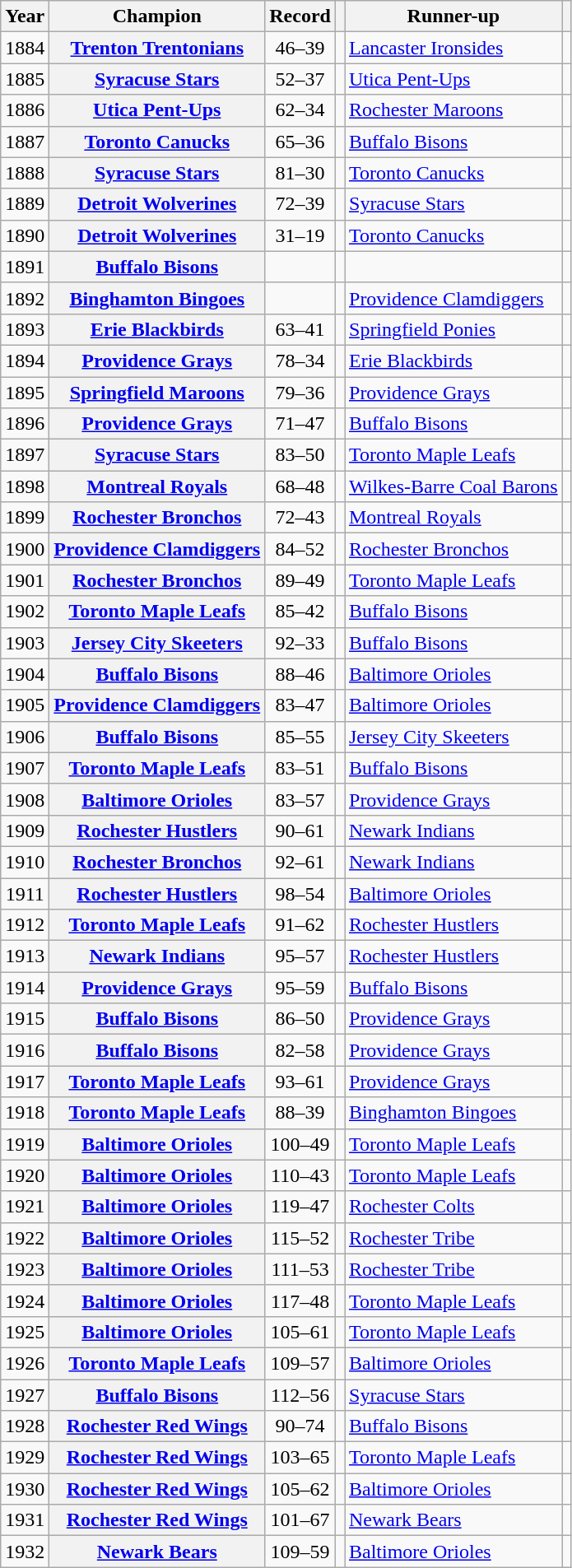<table class="wikitable sortable plainrowheaders" style="text-align:center">
<tr>
<th scope="col">Year</th>
<th scope="col">Champion</th>
<th scope="col">Record</th>
<th scope="col"></th>
<th scope="col">Runner-up</th>
<th scope="col" class="unsortable"></th>
</tr>
<tr>
<td>1884</td>
<th scope="row"><a href='#'>Trenton Trentonians</a></th>
<td>46–39</td>
<td></td>
<td style="text-align:left"><a href='#'>Lancaster Ironsides</a></td>
<td></td>
</tr>
<tr>
<td>1885</td>
<th scope="row"><a href='#'>Syracuse Stars</a></th>
<td>52–37</td>
<td></td>
<td style="text-align:left"><a href='#'>Utica Pent-Ups</a></td>
<td></td>
</tr>
<tr>
<td>1886</td>
<th scope="row"><a href='#'>Utica Pent-Ups</a></th>
<td>62–34</td>
<td></td>
<td style="text-align:left"><a href='#'>Rochester Maroons</a></td>
<td></td>
</tr>
<tr>
<td>1887</td>
<th scope="row"><a href='#'>Toronto Canucks</a></th>
<td>65–36</td>
<td></td>
<td style="text-align:left"><a href='#'>Buffalo Bisons</a></td>
<td></td>
</tr>
<tr>
<td>1888</td>
<th scope="row"><a href='#'>Syracuse Stars</a></th>
<td>81–30</td>
<td></td>
<td style="text-align:left"><a href='#'>Toronto Canucks</a></td>
<td></td>
</tr>
<tr>
<td>1889</td>
<th scope="row"><a href='#'>Detroit Wolverines</a></th>
<td>72–39</td>
<td></td>
<td style="text-align:left"><a href='#'>Syracuse Stars</a></td>
<td></td>
</tr>
<tr>
<td>1890</td>
<th scope="row"><a href='#'>Detroit Wolverines</a></th>
<td>31–19</td>
<td></td>
<td style="text-align:left"><a href='#'>Toronto Canucks</a></td>
<td></td>
</tr>
<tr>
<td>1891</td>
<th scope="row"><a href='#'>Buffalo Bisons</a></th>
<td></td>
<td></td>
<td style="text-align:center"></td>
<td></td>
</tr>
<tr>
<td>1892</td>
<th scope="row"><a href='#'>Binghamton Bingoes</a></th>
<td></td>
<td></td>
<td style="text-align:left"><a href='#'>Providence Clamdiggers</a></td>
<td></td>
</tr>
<tr>
<td>1893</td>
<th scope="row"><a href='#'>Erie Blackbirds</a></th>
<td>63–41</td>
<td></td>
<td style="text-align:left"><a href='#'>Springfield Ponies</a></td>
<td></td>
</tr>
<tr>
<td>1894</td>
<th scope="row"><a href='#'>Providence Grays</a></th>
<td>78–34</td>
<td></td>
<td style="text-align:left"><a href='#'>Erie Blackbirds</a></td>
<td></td>
</tr>
<tr>
<td>1895</td>
<th scope="row"><a href='#'>Springfield Maroons</a></th>
<td>79–36</td>
<td></td>
<td style="text-align:left"><a href='#'>Providence Grays</a></td>
<td></td>
</tr>
<tr>
<td>1896</td>
<th scope="row"><a href='#'>Providence Grays</a></th>
<td>71–47</td>
<td></td>
<td style="text-align:left"><a href='#'>Buffalo Bisons</a></td>
<td></td>
</tr>
<tr>
<td>1897</td>
<th scope="row"><a href='#'>Syracuse Stars</a></th>
<td>83–50</td>
<td></td>
<td style="text-align:left"><a href='#'>Toronto Maple Leafs</a></td>
<td></td>
</tr>
<tr>
<td>1898</td>
<th scope="row"><a href='#'>Montreal Royals</a></th>
<td>68–48</td>
<td></td>
<td style="text-align:left"><a href='#'>Wilkes-Barre Coal Barons</a></td>
<td></td>
</tr>
<tr>
<td>1899</td>
<th scope="row"><a href='#'>Rochester Bronchos</a></th>
<td>72–43</td>
<td></td>
<td style="text-align:left"><a href='#'>Montreal Royals</a></td>
<td></td>
</tr>
<tr>
<td>1900</td>
<th scope="row"><a href='#'>Providence Clamdiggers</a></th>
<td>84–52</td>
<td></td>
<td style="text-align:left"><a href='#'>Rochester Bronchos</a></td>
<td></td>
</tr>
<tr>
<td>1901</td>
<th scope="row"><a href='#'>Rochester Bronchos</a></th>
<td>89–49</td>
<td></td>
<td style="text-align:left"><a href='#'>Toronto Maple Leafs</a></td>
<td></td>
</tr>
<tr>
<td>1902</td>
<th scope="row"><a href='#'>Toronto Maple Leafs</a></th>
<td>85–42</td>
<td></td>
<td style="text-align:left"><a href='#'>Buffalo Bisons</a></td>
<td></td>
</tr>
<tr>
<td>1903</td>
<th scope="row"><a href='#'>Jersey City Skeeters</a></th>
<td>92–33</td>
<td></td>
<td style="text-align:left"><a href='#'>Buffalo Bisons</a></td>
<td></td>
</tr>
<tr>
<td>1904</td>
<th scope="row"><a href='#'>Buffalo Bisons</a></th>
<td>88–46</td>
<td></td>
<td style="text-align:left"><a href='#'>Baltimore Orioles</a></td>
<td></td>
</tr>
<tr>
<td>1905</td>
<th scope="row"><a href='#'>Providence Clamdiggers</a></th>
<td>83–47</td>
<td></td>
<td style="text-align:left"><a href='#'>Baltimore Orioles</a></td>
<td></td>
</tr>
<tr>
<td>1906</td>
<th scope="row"><a href='#'>Buffalo Bisons</a></th>
<td>85–55</td>
<td></td>
<td style="text-align:left"><a href='#'>Jersey City Skeeters</a></td>
<td></td>
</tr>
<tr>
<td>1907</td>
<th scope="row"><a href='#'>Toronto Maple Leafs</a></th>
<td>83–51</td>
<td></td>
<td style="text-align:left"><a href='#'>Buffalo Bisons</a></td>
<td></td>
</tr>
<tr>
<td>1908</td>
<th scope="row"><a href='#'>Baltimore Orioles</a></th>
<td>83–57</td>
<td></td>
<td style="text-align:left"><a href='#'>Providence Grays</a></td>
<td></td>
</tr>
<tr>
<td>1909</td>
<th scope="row"><a href='#'>Rochester Hustlers</a></th>
<td>90–61</td>
<td></td>
<td style="text-align:left"><a href='#'>Newark Indians</a></td>
<td></td>
</tr>
<tr>
<td>1910</td>
<th scope="row"><a href='#'>Rochester Bronchos</a></th>
<td>92–61</td>
<td></td>
<td style="text-align:left"><a href='#'>Newark Indians</a></td>
<td></td>
</tr>
<tr>
<td>1911</td>
<th scope="row"><a href='#'>Rochester Hustlers</a></th>
<td>98–54</td>
<td></td>
<td style="text-align:left"><a href='#'>Baltimore Orioles</a></td>
<td></td>
</tr>
<tr>
<td>1912</td>
<th scope="row"><a href='#'>Toronto Maple Leafs</a></th>
<td>91–62</td>
<td></td>
<td style="text-align:left"><a href='#'>Rochester Hustlers</a></td>
<td></td>
</tr>
<tr>
<td>1913</td>
<th scope="row"><a href='#'>Newark Indians</a></th>
<td>95–57</td>
<td></td>
<td style="text-align:left"><a href='#'>Rochester Hustlers</a></td>
<td></td>
</tr>
<tr>
<td>1914</td>
<th scope="row"><a href='#'>Providence Grays</a></th>
<td>95–59</td>
<td></td>
<td style="text-align:left"><a href='#'>Buffalo Bisons</a></td>
<td></td>
</tr>
<tr>
<td>1915</td>
<th scope="row"><a href='#'>Buffalo Bisons</a></th>
<td>86–50</td>
<td></td>
<td style="text-align:left"><a href='#'>Providence Grays</a></td>
<td></td>
</tr>
<tr>
<td>1916</td>
<th scope="row"><a href='#'>Buffalo Bisons</a></th>
<td>82–58</td>
<td></td>
<td style="text-align:left"><a href='#'>Providence Grays</a></td>
<td></td>
</tr>
<tr>
<td>1917</td>
<th scope="row"><a href='#'>Toronto Maple Leafs</a></th>
<td>93–61</td>
<td></td>
<td style="text-align:left"><a href='#'>Providence Grays</a></td>
<td></td>
</tr>
<tr>
<td>1918</td>
<th scope="row"><a href='#'>Toronto Maple Leafs</a></th>
<td>88–39</td>
<td></td>
<td style="text-align:left"><a href='#'>Binghamton Bingoes</a></td>
<td></td>
</tr>
<tr>
<td>1919</td>
<th scope="row"><a href='#'>Baltimore Orioles</a></th>
<td>100–49</td>
<td></td>
<td style="text-align:left"><a href='#'>Toronto Maple Leafs</a></td>
<td></td>
</tr>
<tr>
<td>1920</td>
<th scope="row"><a href='#'>Baltimore Orioles</a></th>
<td>110–43</td>
<td></td>
<td style="text-align:left"><a href='#'>Toronto Maple Leafs</a></td>
<td></td>
</tr>
<tr>
<td>1921</td>
<th scope="row"><a href='#'>Baltimore Orioles</a></th>
<td>119–47</td>
<td></td>
<td style="text-align:left"><a href='#'>Rochester Colts</a></td>
<td></td>
</tr>
<tr>
<td>1922</td>
<th scope="row"><a href='#'>Baltimore Orioles</a></th>
<td>115–52</td>
<td></td>
<td style="text-align:left"><a href='#'>Rochester Tribe</a></td>
<td></td>
</tr>
<tr>
<td>1923</td>
<th scope="row"><a href='#'>Baltimore Orioles</a></th>
<td>111–53</td>
<td></td>
<td style="text-align:left"><a href='#'>Rochester Tribe</a></td>
<td></td>
</tr>
<tr>
<td>1924</td>
<th scope="row"><a href='#'>Baltimore Orioles</a></th>
<td>117–48</td>
<td></td>
<td style="text-align:left"><a href='#'>Toronto Maple Leafs</a></td>
<td></td>
</tr>
<tr>
<td>1925</td>
<th scope="row"><a href='#'>Baltimore Orioles</a></th>
<td>105–61</td>
<td></td>
<td style="text-align:left"><a href='#'>Toronto Maple Leafs</a></td>
<td></td>
</tr>
<tr>
<td>1926</td>
<th scope="row"><a href='#'>Toronto Maple Leafs</a></th>
<td>109–57</td>
<td></td>
<td style="text-align:left"><a href='#'>Baltimore Orioles</a></td>
<td></td>
</tr>
<tr>
<td>1927</td>
<th scope="row"><a href='#'>Buffalo Bisons</a></th>
<td>112–56</td>
<td></td>
<td style="text-align:left"><a href='#'>Syracuse Stars</a></td>
<td></td>
</tr>
<tr>
<td>1928</td>
<th scope="row"><a href='#'>Rochester Red Wings</a></th>
<td>90–74</td>
<td></td>
<td style="text-align:left"><a href='#'>Buffalo Bisons</a></td>
<td></td>
</tr>
<tr>
<td>1929</td>
<th scope="row"><a href='#'>Rochester Red Wings</a></th>
<td>103–65</td>
<td></td>
<td style="text-align:left"><a href='#'>Toronto Maple Leafs</a></td>
<td></td>
</tr>
<tr>
<td>1930</td>
<th scope="row"><a href='#'>Rochester Red Wings</a></th>
<td>105–62</td>
<td></td>
<td style="text-align:left"><a href='#'>Baltimore Orioles</a></td>
<td></td>
</tr>
<tr>
<td>1931</td>
<th scope="row"><a href='#'>Rochester Red Wings</a></th>
<td>101–67</td>
<td></td>
<td style="text-align:left"><a href='#'>Newark Bears</a></td>
<td></td>
</tr>
<tr>
<td>1932</td>
<th scope="row"><a href='#'>Newark Bears</a></th>
<td>109–59</td>
<td></td>
<td style="text-align:left"><a href='#'>Baltimore Orioles</a></td>
<td></td>
</tr>
</table>
